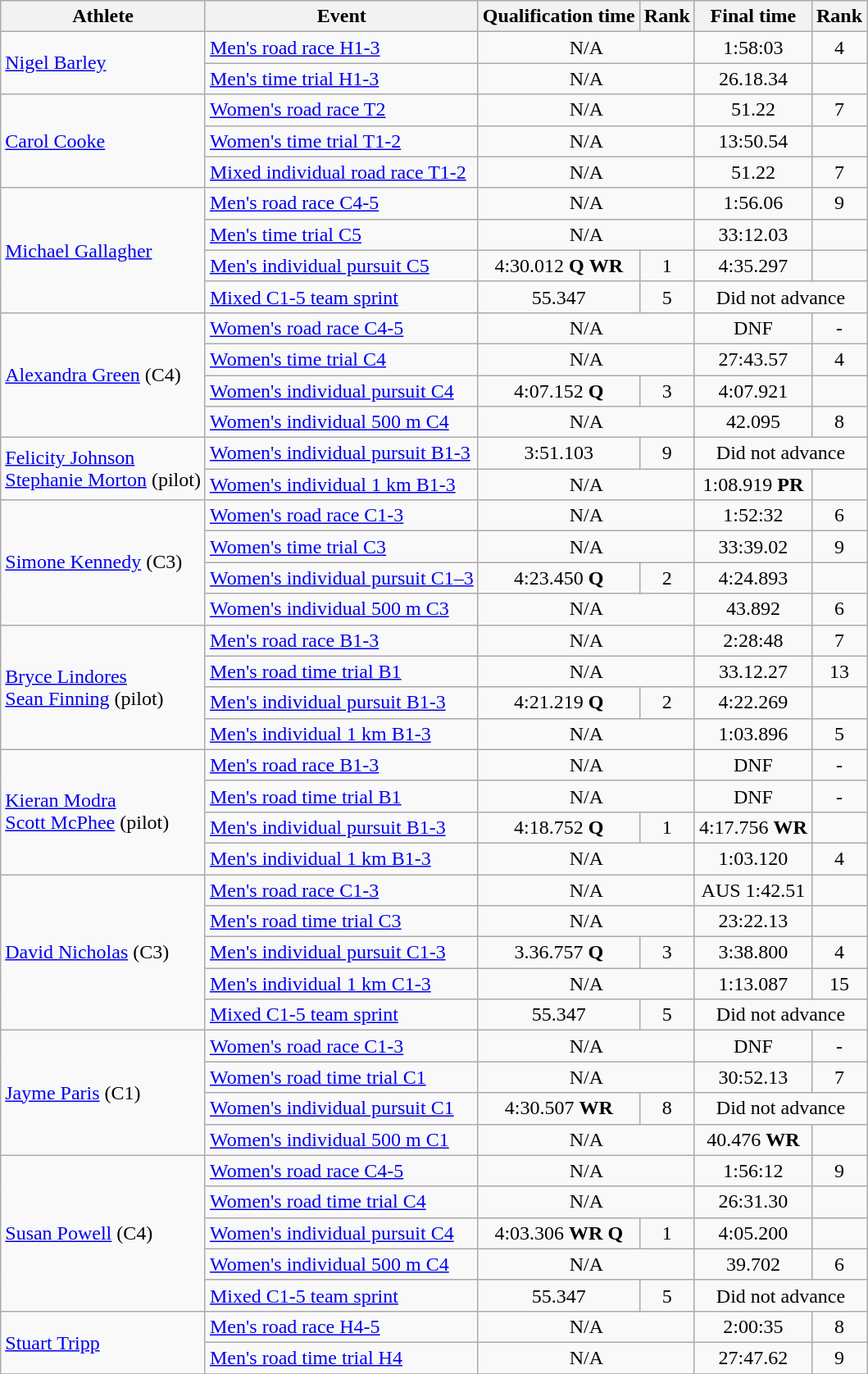<table class=wikitable>
<tr>
<th>Athlete</th>
<th>Event</th>
<th>Qualification time</th>
<th>Rank</th>
<th>Final time</th>
<th>Rank</th>
</tr>
<tr>
<td rowspan="2"><a href='#'>Nigel Barley</a></td>
<td><a href='#'>Men's road race H1-3</a></td>
<td align="center" colspan=2>N/A</td>
<td align="center">1:58:03</td>
<td align="center">4</td>
</tr>
<tr>
<td><a href='#'>Men's time trial H1-3</a></td>
<td align="center" colspan=2>N/A</td>
<td align="center">26.18.34</td>
<td align="center"></td>
</tr>
<tr>
<td rowspan="3"><a href='#'>Carol Cooke</a></td>
<td><a href='#'>Women's road race T2</a></td>
<td align="center" colspan=2>N/A</td>
<td align="center">51.22</td>
<td align="center">7</td>
</tr>
<tr>
<td><a href='#'>Women's time trial T1-2</a></td>
<td align="center" colspan=2>N/A</td>
<td align="center">13:50.54</td>
<td align="center"></td>
</tr>
<tr>
<td><a href='#'>Mixed individual road race T1-2</a></td>
<td align="center" colspan=2>N/A</td>
<td align="center">51.22</td>
<td align="center">7</td>
</tr>
<tr>
<td rowspan="4"><a href='#'>Michael Gallagher</a></td>
<td><a href='#'>Men's road race C4-5</a></td>
<td align="center" colspan=2>N/A</td>
<td align="center">1:56.06</td>
<td align="center">9</td>
</tr>
<tr>
<td><a href='#'>Men's time trial C5</a></td>
<td align="center" colspan=2>N/A</td>
<td align="center">33:12.03</td>
<td align="center"></td>
</tr>
<tr>
<td><a href='#'>Men's individual pursuit C5</a></td>
<td align="center">4:30.012 <strong>Q</strong> <strong>WR</strong></td>
<td align="center">1</td>
<td align="center">4:35.297</td>
<td align="center"></td>
</tr>
<tr>
<td><a href='#'>Mixed C1-5 team sprint</a></td>
<td align="center">55.347</td>
<td align="center">5</td>
<td align="center" colspan=2>Did not advance</td>
</tr>
<tr>
<td rowspan="4"><a href='#'>Alexandra Green</a> (C4)</td>
<td><a href='#'>Women's road race C4-5</a></td>
<td align="center" colspan=2>N/A</td>
<td align="center">DNF</td>
<td align="center">-</td>
</tr>
<tr>
<td><a href='#'>Women's time trial C4</a></td>
<td align="center" colspan=2>N/A</td>
<td align="center">27:43.57</td>
<td align="center">4</td>
</tr>
<tr>
<td><a href='#'>Women's individual pursuit C4</a></td>
<td align="center">4:07.152 <strong>Q</strong></td>
<td align="center">3</td>
<td align="center">4:07.921</td>
<td align="center"></td>
</tr>
<tr>
<td><a href='#'>Women's individual 500 m C4</a></td>
<td align="center" colspan=2>N/A</td>
<td align="center">42.095</td>
<td align="center">8</td>
</tr>
<tr>
<td rowspan="2"><a href='#'>Felicity Johnson</a><br><a href='#'>Stephanie Morton</a> (pilot)</td>
<td><a href='#'>Women's individual pursuit B1-3</a></td>
<td align="center">3:51.103</td>
<td align="center">9</td>
<td align="center" colspan=2>Did not advance</td>
</tr>
<tr>
<td><a href='#'>Women's individual 1 km B1-3</a></td>
<td align="center" colspan=2>N/A</td>
<td align="center">1:08.919 <strong>PR</strong></td>
<td align="center"></td>
</tr>
<tr>
<td rowspan="4"><a href='#'>Simone Kennedy</a> (C3)</td>
<td><a href='#'>Women's road race C1-3</a></td>
<td align="center" colspan=2>N/A</td>
<td align="center">1:52:32</td>
<td align="center">6</td>
</tr>
<tr>
<td><a href='#'>Women's time trial C3</a></td>
<td align="center" colspan=2>N/A</td>
<td align="center">33:39.02</td>
<td align="center">9</td>
</tr>
<tr>
<td><a href='#'>Women's individual pursuit C1–3</a></td>
<td align="center">4:23.450 <strong>Q</strong></td>
<td align="center">2</td>
<td align="center">4:24.893</td>
<td align="center"></td>
</tr>
<tr>
<td><a href='#'>Women's individual 500 m C3</a></td>
<td align="center" colspan=2>N/A</td>
<td align="center">43.892</td>
<td align="center">6</td>
</tr>
<tr>
<td rowspan="4"><a href='#'>Bryce Lindores</a><br><a href='#'>Sean Finning</a> (pilot)</td>
<td><a href='#'>Men's road race B1-3</a></td>
<td align="center" colspan=2>N/A</td>
<td align="center">2:28:48</td>
<td align="center">7</td>
</tr>
<tr>
<td><a href='#'>Men's road time trial B1</a></td>
<td align="center" colspan=2>N/A</td>
<td align="center">33.12.27</td>
<td align="center">13</td>
</tr>
<tr>
<td><a href='#'>Men's individual pursuit B1-3</a></td>
<td align="center">4:21.219 <strong>Q</strong></td>
<td align="center">2</td>
<td align="center">4:22.269</td>
<td align="center"></td>
</tr>
<tr>
<td><a href='#'>Men's individual 1 km B1-3</a></td>
<td align="center" colspan=2>N/A</td>
<td align="center">1:03.896</td>
<td align="center">5</td>
</tr>
<tr>
<td rowspan="4"><a href='#'>Kieran Modra</a><br><a href='#'>Scott McPhee</a> (pilot)</td>
<td><a href='#'>Men's road race B1-3</a></td>
<td align="center" colspan=2>N/A</td>
<td align="center">DNF</td>
<td align="center">-</td>
</tr>
<tr>
<td><a href='#'>Men's road time trial B1</a></td>
<td align="center" colspan=2>N/A</td>
<td align="center">DNF</td>
<td align="center">-</td>
</tr>
<tr>
<td><a href='#'>Men's individual pursuit B1-3</a></td>
<td align="center">4:18.752 <strong>Q</strong></td>
<td align="center">1</td>
<td align="center">4:17.756 <strong>WR</strong></td>
<td align="center"></td>
</tr>
<tr>
<td><a href='#'>Men's individual 1 km B1-3</a></td>
<td align="center" colspan=2>N/A</td>
<td align="center">1:03.120</td>
<td align="center">4</td>
</tr>
<tr>
<td rowspan="5"><a href='#'>David Nicholas</a> (C3)</td>
<td><a href='#'>Men's road race C1-3</a></td>
<td align="center" colspan=2>N/A</td>
<td align="center">AUS 1:42.51</td>
<td align="center"></td>
</tr>
<tr>
<td><a href='#'>Men's road time trial C3</a></td>
<td align="center" colspan=2>N/A</td>
<td align="center">23:22.13</td>
<td align="center"></td>
</tr>
<tr>
<td><a href='#'>Men's individual pursuit C1-3</a></td>
<td align="center">3.36.757 <strong>Q</strong></td>
<td align="center">3</td>
<td align="center">3:38.800</td>
<td align="center">4</td>
</tr>
<tr>
<td><a href='#'>Men's individual 1 km C1-3</a></td>
<td align="center" colspan=2>N/A</td>
<td align="center">1:13.087</td>
<td align="center">15</td>
</tr>
<tr>
<td><a href='#'>Mixed C1-5 team sprint</a></td>
<td align="center">55.347</td>
<td align="center">5</td>
<td align="center" colspan=2>Did not advance</td>
</tr>
<tr>
<td rowspan="4"><a href='#'>Jayme Paris</a> (C1)</td>
<td><a href='#'>Women's road race C1-3</a></td>
<td align="center" colspan=2>N/A</td>
<td align="center">DNF</td>
<td align="center">-</td>
</tr>
<tr>
<td><a href='#'>Women's road time trial C1</a></td>
<td align="center" colspan=2>N/A</td>
<td align="center">30:52.13</td>
<td align="center">7</td>
</tr>
<tr>
<td><a href='#'>Women's individual pursuit C1</a></td>
<td align="center">4:30.507 <strong>WR</strong></td>
<td align="center">8</td>
<td align="center" colspan=2>Did not advance</td>
</tr>
<tr>
<td><a href='#'>Women's individual 500 m C1</a></td>
<td align="center" colspan=2>N/A</td>
<td align="center">40.476 <strong>WR</strong></td>
<td align="center"></td>
</tr>
<tr>
<td rowspan="5"><a href='#'>Susan Powell</a> (C4)</td>
<td><a href='#'>Women's road race C4-5</a></td>
<td align="center" colspan=2>N/A</td>
<td align="center">1:56:12</td>
<td align="center">9</td>
</tr>
<tr>
<td><a href='#'>Women's road time trial C4</a></td>
<td align="center" colspan=2>N/A</td>
<td align="center">26:31.30</td>
<td align="center"></td>
</tr>
<tr>
<td><a href='#'>Women's individual pursuit C4</a></td>
<td align="center">4:03.306 <strong>WR</strong> <strong>Q</strong></td>
<td align="center">1</td>
<td align="center">4:05.200</td>
<td align="center"></td>
</tr>
<tr>
<td><a href='#'>Women's individual 500 m C4</a></td>
<td align="center" colspan=2>N/A</td>
<td align="center">39.702</td>
<td align="center">6</td>
</tr>
<tr>
<td><a href='#'>Mixed C1-5 team sprint</a></td>
<td align="center">55.347</td>
<td align="center">5</td>
<td align="center" colspan=2>Did not advance</td>
</tr>
<tr>
<td rowspan="2"><a href='#'>Stuart Tripp</a></td>
<td><a href='#'>Men's road race H4-5</a></td>
<td align="center" colspan=2>N/A</td>
<td align="center">2:00:35</td>
<td align="center">8</td>
</tr>
<tr>
<td><a href='#'>Men's road time trial H4</a></td>
<td align="center" colspan=2>N/A</td>
<td align="center">27:47.62</td>
<td align="center">9</td>
</tr>
<tr>
</tr>
</table>
